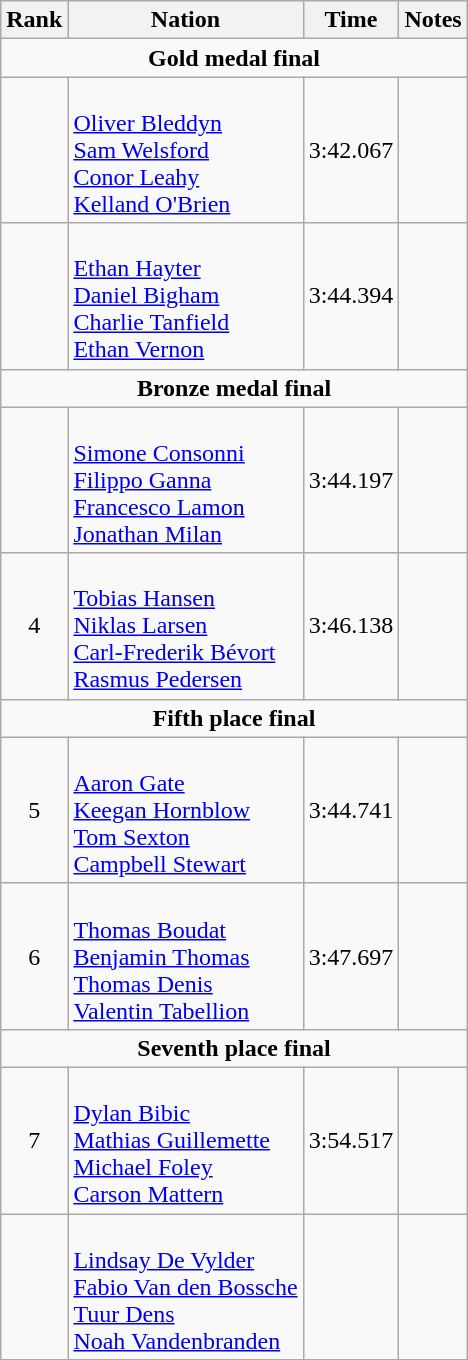<table class="wikitable" style="text-align:center">
<tr>
<th>Rank</th>
<th>Nation</th>
<th>Time</th>
<th>Notes</th>
</tr>
<tr>
<td colspan=4><strong>Gold medal final</strong></td>
</tr>
<tr>
<td></td>
<td align=left><br><a href='#'>Oliver Bleddyn</a><br><a href='#'>Sam Welsford</a><br><a href='#'>Conor Leahy</a><br><a href='#'>Kelland O'Brien</a></td>
<td>3:42.067</td>
<td></td>
</tr>
<tr>
<td></td>
<td align=left><br><a href='#'>Ethan Hayter</a><br><a href='#'>Daniel Bigham</a><br><a href='#'>Charlie Tanfield</a><br><a href='#'>Ethan Vernon</a></td>
<td>3:44.394</td>
<td></td>
</tr>
<tr>
<td colspan=4><strong>Bronze medal final</strong></td>
</tr>
<tr>
<td></td>
<td align=left><br><a href='#'>Simone Consonni</a><br><a href='#'>Filippo Ganna</a><br><a href='#'>Francesco Lamon</a><br><a href='#'>Jonathan Milan</a></td>
<td>3:44.197</td>
<td></td>
</tr>
<tr>
<td>4</td>
<td align=left><br><a href='#'>Tobias Hansen</a><br><a href='#'>Niklas Larsen</a><br><a href='#'>Carl-Frederik Bévort</a><br><a href='#'>Rasmus Pedersen</a></td>
<td>3:46.138</td>
<td></td>
</tr>
<tr>
<td colspan=4><strong>Fifth place final</strong></td>
</tr>
<tr>
<td>5</td>
<td align=left><br><a href='#'>Aaron Gate</a><br><a href='#'>Keegan Hornblow</a><br><a href='#'>Tom Sexton</a><br><a href='#'>Campbell Stewart</a></td>
<td>3:44.741</td>
<td></td>
</tr>
<tr>
<td>6</td>
<td align=left><br><a href='#'>Thomas Boudat</a><br><a href='#'>Benjamin Thomas</a><br><a href='#'>Thomas Denis</a><br><a href='#'>Valentin Tabellion</a></td>
<td>3:47.697</td>
<td></td>
</tr>
<tr>
<td colspan=4><strong>Seventh place final</strong></td>
</tr>
<tr>
<td>7</td>
<td align=left><br><a href='#'>Dylan Bibic</a><br><a href='#'>Mathias Guillemette</a><br><a href='#'>Michael Foley</a><br><a href='#'>Carson Mattern</a></td>
<td>3:54.517</td>
<td></td>
</tr>
<tr>
<td></td>
<td align=left><br><a href='#'>Lindsay De Vylder</a><br><a href='#'>Fabio Van den Bossche</a><br><a href='#'>Tuur Dens</a><br><a href='#'>Noah Vandenbranden</a></td>
<td></td>
<td></td>
</tr>
</table>
